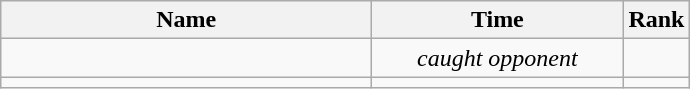<table class="wikitable" style="text-align:center;">
<tr>
<th style="width:15em">Name</th>
<th style="width:10em">Time</th>
<th>Rank</th>
</tr>
<tr>
<td align="left"></td>
<td><em>caught opponent</em></td>
<td></td>
</tr>
<tr>
<td align="left"></td>
<td></td>
<td></td>
</tr>
</table>
